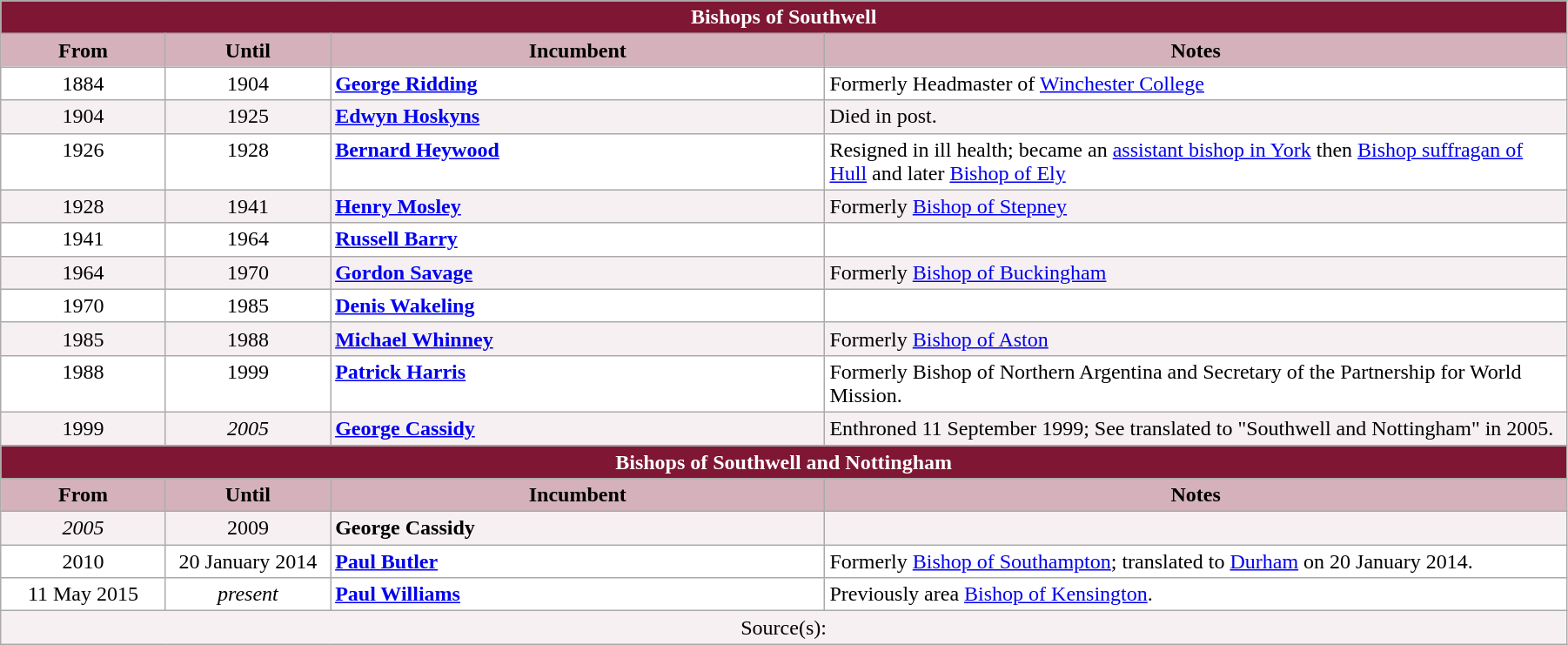<table class="wikitable" style="width:95%;">
<tr>
<th colspan="4" style="background:#7f1734; color:white;">Bishops of Southwell</th>
</tr>
<tr>
<th style="background:#d4b1bb; width:10%;">From</th>
<th style="background:#d4b1bb; width:10%;">Until</th>
<th style="background:#d4b1bb; width:30%;">Incumbent</th>
<th style="background:#d4b1bb; width:45%;">Notes</th>
</tr>
<tr style="vertical-align:top; background:white;">
<td align=center>1884</td>
<td align=center>1904</td>
<td> <strong><a href='#'>George Ridding</a></strong></td>
<td>Formerly Headmaster of <a href='#'>Winchester College</a></td>
</tr>
<tr style="vertical-align:top; background:#f7f0f2;">
<td align=center>1904</td>
<td align=center>1925</td>
<td> <strong><a href='#'>Edwyn Hoskyns</a></strong></td>
<td>Died in post.</td>
</tr>
<tr style="vertical-align:top; background:white;">
<td align=center>1926</td>
<td align=center>1928</td>
<td> <strong><a href='#'>Bernard Heywood</a></strong></td>
<td>Resigned in ill health; became an <a href='#'>assistant bishop in York</a> then <a href='#'>Bishop suffragan of Hull</a> and later <a href='#'>Bishop of Ely</a></td>
</tr>
<tr style="vertical-align:top; background:#f7f0f2;">
<td align=center>1928</td>
<td align=center>1941</td>
<td> <strong><a href='#'>Henry Mosley</a></strong></td>
<td>Formerly <a href='#'>Bishop of Stepney</a></td>
</tr>
<tr style="vertical-align:top; background:white;">
<td align=center>1941</td>
<td align=center>1964</td>
<td> <strong><a href='#'>Russell Barry</a></strong></td>
<td></td>
</tr>
<tr style="vertical-align:top; background:#f7f0f2;">
<td align=center>1964</td>
<td align=center>1970</td>
<td> <strong><a href='#'>Gordon Savage</a></strong></td>
<td>Formerly <a href='#'>Bishop of Buckingham</a></td>
</tr>
<tr style="vertical-align:top; background:white;">
<td align=center>1970</td>
<td align=center>1985</td>
<td> <strong><a href='#'>Denis Wakeling</a></strong></td>
<td></td>
</tr>
<tr style="vertical-align:top; background:#f7f0f2;">
<td align=center>1985</td>
<td align=center>1988</td>
<td> <strong><a href='#'>Michael Whinney</a></strong></td>
<td>Formerly <a href='#'>Bishop of Aston</a></td>
</tr>
<tr style="vertical-align:top; background:white;">
<td align=center>1988</td>
<td align=center>1999</td>
<td> <strong><a href='#'>Patrick Harris</a></strong></td>
<td>Formerly Bishop of Northern Argentina and Secretary of the Partnership for World Mission.</td>
</tr>
<tr style="vertical-align:top; background:#f7f0f2;">
<td align=center>1999</td>
<td align=center><em>2005</em></td>
<td> <strong><a href='#'>George Cassidy</a></strong></td>
<td>Enthroned 11 September 1999; See translated to "Southwell and Nottingham" in 2005.</td>
</tr>
<tr>
<th colspan="4" style="background:#7f1734; color:white;">Bishops of Southwell and Nottingham</th>
</tr>
<tr>
<th style="background:#d4b1bb; width:10%;">From</th>
<th style="background:#d4b1bb; width:10%;">Until</th>
<th style="background:#d4b1bb; width:30%;">Incumbent</th>
<th style="background:#d4b1bb; width:45%;">Notes</th>
</tr>
<tr style="vertical-align:top; background:#f7f0f2;">
<td align=center><em>2005</em></td>
<td align=center>2009</td>
<td> <strong>George Cassidy</strong></td>
<td></td>
</tr>
<tr style="vertical-align:top; background:white;">
<td align=center>2010</td>
<td align=center>20 January 2014</td>
<td> <strong><a href='#'>Paul Butler</a></strong> </td>
<td>Formerly <a href='#'>Bishop of Southampton</a>; translated to <a href='#'>Durham</a> on 20 January 2014.</td>
</tr>
<tr style="vertical-align:top; background:white;">
<td align=center>11 May 2015</td>
<td align=center><em>present</em></td>
<td> <strong><a href='#'>Paul Williams</a></strong></td>
<td>Previously area <a href='#'>Bishop of Kensington</a>.</td>
</tr>
<tr style="vertical-align:top; background:#f7f0f2;">
<td style="text-align:center;" colspan="4">Source(s):</td>
</tr>
</table>
